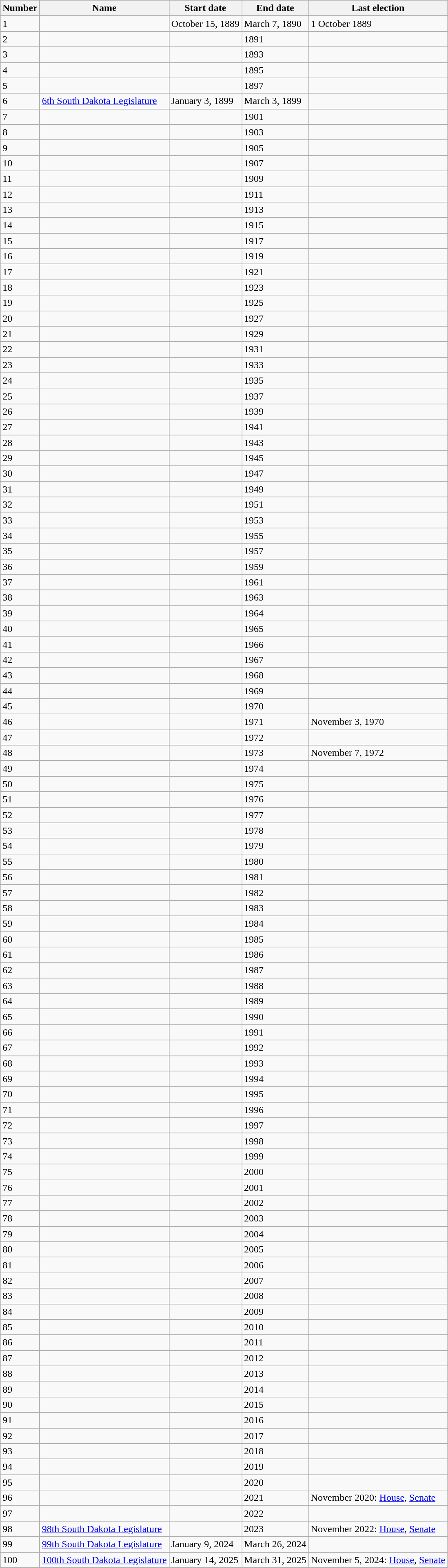<table class="wikitable mw-datatable sticky-header">
<tr>
<th>Number</th>
<th>Name</th>
<th>Start date</th>
<th>End date</th>
<th>Last election</th>
</tr>
<tr>
<td>1</td>
<td></td>
<td>October 15, 1889</td>
<td>March 7, 1890</td>
<td>1 October 1889</td>
</tr>
<tr>
<td>2</td>
<td></td>
<td></td>
<td>1891</td>
<td></td>
</tr>
<tr>
<td>3</td>
<td></td>
<td></td>
<td>1893</td>
<td></td>
</tr>
<tr>
<td>4</td>
<td></td>
<td></td>
<td>1895</td>
<td></td>
</tr>
<tr>
<td>5</td>
<td></td>
<td></td>
<td>1897</td>
<td></td>
</tr>
<tr>
<td>6</td>
<td><a href='#'>6th South Dakota Legislature</a></td>
<td>January 3, 1899</td>
<td>March 3, 1899</td>
<td></td>
</tr>
<tr>
<td>7 </td>
<td></td>
<td></td>
<td>1901</td>
<td></td>
</tr>
<tr>
<td>8</td>
<td></td>
<td></td>
<td>1903</td>
<td></td>
</tr>
<tr>
<td>9</td>
<td></td>
<td></td>
<td>1905</td>
<td></td>
</tr>
<tr>
<td>10</td>
<td></td>
<td></td>
<td>1907</td>
<td></td>
</tr>
<tr>
<td>11</td>
<td></td>
<td></td>
<td>1909</td>
<td></td>
</tr>
<tr>
<td>12</td>
<td></td>
<td></td>
<td>1911</td>
<td></td>
</tr>
<tr>
<td>13</td>
<td></td>
<td></td>
<td>1913</td>
<td></td>
</tr>
<tr>
<td>14</td>
<td></td>
<td></td>
<td>1915</td>
<td></td>
</tr>
<tr>
<td>15</td>
<td></td>
<td></td>
<td>1917</td>
<td></td>
</tr>
<tr>
<td>16</td>
<td></td>
<td></td>
<td>1919</td>
<td></td>
</tr>
<tr>
<td>17</td>
<td></td>
<td></td>
<td>1921</td>
<td></td>
</tr>
<tr>
<td>18</td>
<td></td>
<td></td>
<td>1923</td>
<td></td>
</tr>
<tr>
<td>19</td>
<td></td>
<td></td>
<td>1925</td>
<td></td>
</tr>
<tr>
<td>20</td>
<td></td>
<td></td>
<td>1927</td>
<td></td>
</tr>
<tr>
<td>21</td>
<td></td>
<td></td>
<td>1929</td>
<td></td>
</tr>
<tr>
<td>22</td>
<td></td>
<td></td>
<td>1931</td>
<td></td>
</tr>
<tr>
<td>23</td>
<td></td>
<td></td>
<td>1933</td>
<td></td>
</tr>
<tr>
<td>24</td>
<td></td>
<td></td>
<td>1935</td>
<td></td>
</tr>
<tr>
<td>25</td>
<td></td>
<td></td>
<td>1937</td>
<td></td>
</tr>
<tr>
<td>26</td>
<td></td>
<td></td>
<td>1939</td>
<td></td>
</tr>
<tr>
<td>27</td>
<td></td>
<td></td>
<td>1941</td>
<td></td>
</tr>
<tr>
<td>28</td>
<td></td>
<td></td>
<td>1943</td>
<td></td>
</tr>
<tr>
<td>29</td>
<td></td>
<td></td>
<td>1945</td>
<td></td>
</tr>
<tr>
<td>30</td>
<td></td>
<td></td>
<td>1947</td>
<td></td>
</tr>
<tr>
<td>31</td>
<td></td>
<td></td>
<td>1949</td>
<td></td>
</tr>
<tr>
<td>32</td>
<td></td>
<td></td>
<td>1951</td>
<td></td>
</tr>
<tr>
<td>33</td>
<td></td>
<td></td>
<td>1953</td>
<td></td>
</tr>
<tr>
<td>34</td>
<td></td>
<td></td>
<td>1955</td>
<td></td>
</tr>
<tr>
<td>35</td>
<td></td>
<td></td>
<td>1957</td>
<td></td>
</tr>
<tr>
<td>36</td>
<td></td>
<td></td>
<td>1959</td>
<td></td>
</tr>
<tr>
<td>37</td>
<td></td>
<td></td>
<td>1961</td>
<td></td>
</tr>
<tr>
<td>38</td>
<td></td>
<td></td>
<td>1963</td>
<td></td>
</tr>
<tr>
<td>39</td>
<td></td>
<td></td>
<td>1964</td>
<td></td>
</tr>
<tr>
<td>40</td>
<td></td>
<td></td>
<td>1965</td>
<td></td>
</tr>
<tr>
<td>41</td>
<td></td>
<td></td>
<td>1966</td>
<td></td>
</tr>
<tr>
<td>42</td>
<td></td>
<td></td>
<td>1967</td>
<td></td>
</tr>
<tr>
<td>43</td>
<td></td>
<td></td>
<td>1968</td>
<td></td>
</tr>
<tr>
<td>44</td>
<td></td>
<td></td>
<td>1969</td>
<td></td>
</tr>
<tr>
<td>45</td>
<td></td>
<td></td>
<td>1970</td>
<td></td>
</tr>
<tr>
<td>46</td>
<td></td>
<td></td>
<td>1971</td>
<td>November 3, 1970 </td>
</tr>
<tr>
<td>47</td>
<td></td>
<td></td>
<td>1972</td>
<td></td>
</tr>
<tr>
<td>48</td>
<td></td>
<td></td>
<td>1973</td>
<td>November 7, 1972 </td>
</tr>
<tr>
<td>49</td>
<td></td>
<td></td>
<td>1974</td>
<td></td>
</tr>
<tr>
<td>50</td>
<td></td>
<td></td>
<td>1975</td>
<td></td>
</tr>
<tr>
<td>51</td>
<td></td>
<td></td>
<td>1976</td>
<td></td>
</tr>
<tr>
<td>52</td>
<td></td>
<td></td>
<td>1977</td>
<td></td>
</tr>
<tr>
<td>53</td>
<td></td>
<td></td>
<td>1978</td>
<td></td>
</tr>
<tr>
<td>54</td>
<td></td>
<td></td>
<td>1979</td>
<td></td>
</tr>
<tr>
<td>55</td>
<td></td>
<td></td>
<td>1980</td>
<td></td>
</tr>
<tr>
<td>56</td>
<td></td>
<td></td>
<td>1981</td>
<td></td>
</tr>
<tr>
<td>57</td>
<td></td>
<td></td>
<td>1982</td>
<td></td>
</tr>
<tr>
<td>58</td>
<td></td>
<td></td>
<td>1983</td>
<td></td>
</tr>
<tr>
<td>59</td>
<td></td>
<td></td>
<td>1984</td>
<td></td>
</tr>
<tr>
<td>60</td>
<td></td>
<td></td>
<td>1985</td>
<td></td>
</tr>
<tr>
<td>61</td>
<td></td>
<td></td>
<td>1986</td>
<td></td>
</tr>
<tr>
<td>62</td>
<td></td>
<td></td>
<td>1987</td>
<td></td>
</tr>
<tr>
<td>63</td>
<td></td>
<td></td>
<td>1988</td>
<td></td>
</tr>
<tr>
<td>64</td>
<td></td>
<td></td>
<td>1989</td>
<td></td>
</tr>
<tr>
<td>65</td>
<td></td>
<td></td>
<td>1990</td>
<td></td>
</tr>
<tr>
<td>66</td>
<td></td>
<td></td>
<td>1991</td>
<td></td>
</tr>
<tr>
<td>67</td>
<td></td>
<td></td>
<td>1992</td>
<td></td>
</tr>
<tr>
<td>68</td>
<td></td>
<td></td>
<td>1993</td>
<td></td>
</tr>
<tr>
<td>69</td>
<td></td>
<td></td>
<td>1994</td>
<td></td>
</tr>
<tr>
<td>70</td>
<td></td>
<td></td>
<td>1995</td>
<td></td>
</tr>
<tr>
<td>71</td>
<td></td>
<td></td>
<td>1996</td>
<td></td>
</tr>
<tr>
<td>72</td>
<td></td>
<td></td>
<td>1997</td>
<td></td>
</tr>
<tr>
<td>73</td>
<td></td>
<td></td>
<td>1998</td>
<td></td>
</tr>
<tr>
<td>74</td>
<td></td>
<td></td>
<td>1999</td>
<td></td>
</tr>
<tr>
<td>75</td>
<td></td>
<td></td>
<td>2000</td>
<td></td>
</tr>
<tr>
<td>76</td>
<td></td>
<td></td>
<td>2001</td>
<td></td>
</tr>
<tr>
<td>77</td>
<td></td>
<td></td>
<td>2002</td>
<td></td>
</tr>
<tr>
<td>78</td>
<td></td>
<td></td>
<td>2003</td>
<td></td>
</tr>
<tr>
<td>79</td>
<td></td>
<td></td>
<td>2004</td>
<td></td>
</tr>
<tr>
<td>80</td>
<td></td>
<td></td>
<td>2005</td>
<td></td>
</tr>
<tr>
<td>81</td>
<td></td>
<td></td>
<td>2006</td>
<td></td>
</tr>
<tr>
<td>82</td>
<td></td>
<td></td>
<td>2007</td>
<td></td>
</tr>
<tr>
<td>83</td>
<td></td>
<td></td>
<td>2008</td>
<td></td>
</tr>
<tr>
<td>84</td>
<td></td>
<td></td>
<td>2009</td>
<td></td>
</tr>
<tr>
<td>85</td>
<td></td>
<td></td>
<td>2010</td>
<td></td>
</tr>
<tr>
<td>86</td>
<td></td>
<td></td>
<td>2011</td>
<td></td>
</tr>
<tr>
<td>87</td>
<td></td>
<td></td>
<td>2012</td>
<td></td>
</tr>
<tr>
<td>88</td>
<td></td>
<td></td>
<td>2013</td>
<td></td>
</tr>
<tr>
<td>89</td>
<td></td>
<td></td>
<td>2014</td>
<td></td>
</tr>
<tr>
<td>90</td>
<td></td>
<td></td>
<td>2015</td>
<td></td>
</tr>
<tr>
<td>91</td>
<td></td>
<td></td>
<td>2016</td>
<td></td>
</tr>
<tr>
<td>92</td>
<td></td>
<td></td>
<td>2017</td>
<td></td>
</tr>
<tr>
<td>93</td>
<td></td>
<td></td>
<td>2018</td>
<td></td>
</tr>
<tr>
<td>94</td>
<td></td>
<td></td>
<td>2019</td>
<td></td>
</tr>
<tr>
<td>95</td>
<td></td>
<td></td>
<td>2020</td>
<td></td>
</tr>
<tr>
<td>96</td>
<td></td>
<td></td>
<td>2021</td>
<td>November 2020: <a href='#'>House</a>, <a href='#'>Senate</a></td>
</tr>
<tr>
<td>97</td>
<td></td>
<td></td>
<td>2022</td>
<td></td>
</tr>
<tr>
<td>98</td>
<td><a href='#'>98th South Dakota Legislature</a></td>
<td></td>
<td>2023</td>
<td>November 2022: <a href='#'>House</a>, <a href='#'>Senate</a></td>
</tr>
<tr>
<td>99</td>
<td><a href='#'>99th South Dakota Legislature</a></td>
<td>January 9, 2024</td>
<td>March 26, 2024</td>
<td></td>
</tr>
<tr>
<td>100</td>
<td><a href='#'>100th South Dakota Legislature</a></td>
<td>January 14, 2025</td>
<td>March 31, 2025</td>
<td>November 5, 2024: <a href='#'>House</a>, <a href='#'>Senate</a></td>
</tr>
<tr>
</tr>
</table>
